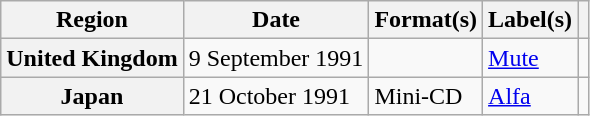<table class="wikitable plainrowheaders">
<tr>
<th scope="col">Region</th>
<th scope="col">Date</th>
<th scope="col">Format(s)</th>
<th scope="col">Label(s)</th>
<th scope="col"></th>
</tr>
<tr>
<th scope="row">United Kingdom</th>
<td>9 September 1991</td>
<td></td>
<td><a href='#'>Mute</a></td>
<td></td>
</tr>
<tr>
<th scope="row">Japan</th>
<td>21 October 1991</td>
<td>Mini-CD</td>
<td><a href='#'>Alfa</a></td>
<td></td>
</tr>
</table>
